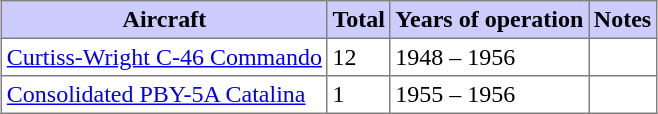<table class="toccolours" border="1" cellpadding="3" style="margin: 1em auto; border-collapse:collapse">
<tr bgcolor=#ccccff>
<th>Aircraft</th>
<th>Total</th>
<th>Years of operation<br></th>
<th>Notes</th>
</tr>
<tr>
<td><a href='#'>Curtiss-Wright C-46 Commando</a></td>
<td>12</td>
<td>1948 – 1956</td>
<td></td>
</tr>
<tr>
<td><a href='#'>Consolidated PBY-5A Catalina</a></td>
<td>1</td>
<td>1955 – 1956</td>
<td></td>
</tr>
</table>
